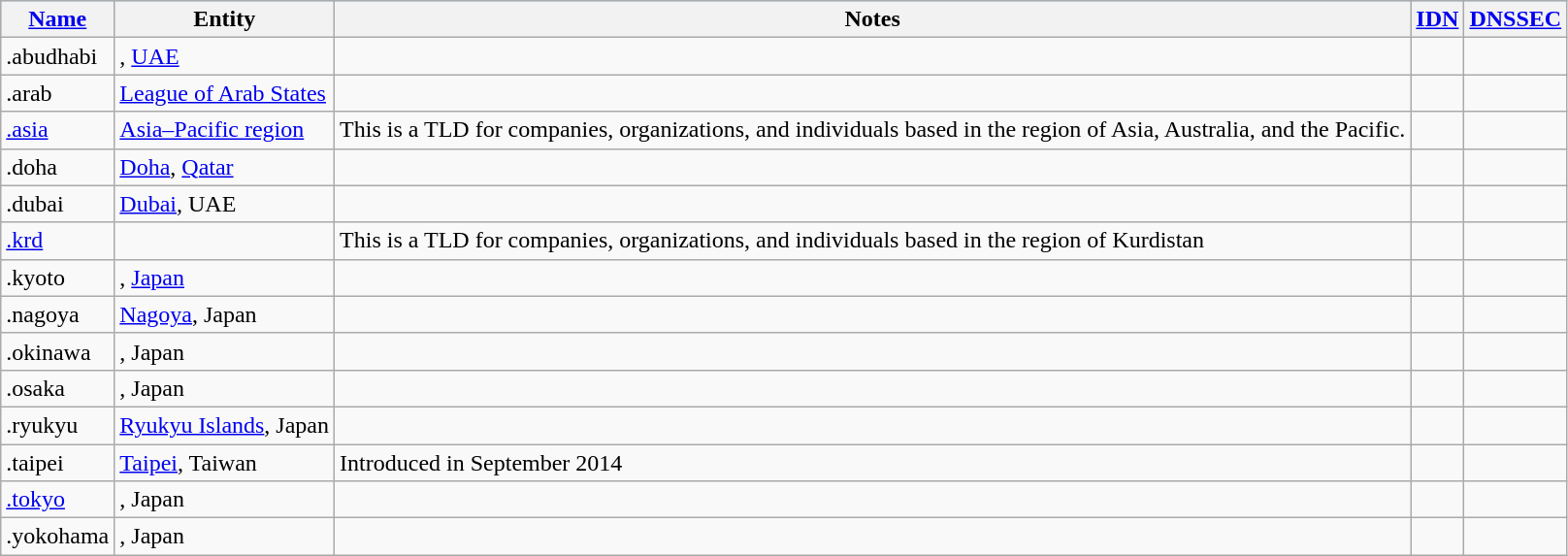<table class="wikitable sortable">
<tr style="background:#a0d0ff;">
<th><a href='#'>Name</a></th>
<th>Entity</th>
<th class="unsortable">Notes</th>
<th><a href='#'>IDN</a></th>
<th><a href='#'>DNSSEC</a></th>
</tr>
<tr valign=top>
<td>.abudhabi</td>
<td>, <a href='#'>UAE</a></td>
<td></td>
<td></td>
<td></td>
</tr>
<tr valign=top>
<td>.arab</td>
<td> <a href='#'>League of Arab States</a></td>
<td></td>
<td></td>
<td></td>
</tr>
<tr valign="top">
<td><a href='#'>.asia</a></td>
<td><a href='#'>Asia–Pacific region</a></td>
<td>This is a TLD for companies, organizations, and individuals based in the region of Asia, Australia, and the Pacific.</td>
<td></td>
<td></td>
</tr>
<tr valign=top>
<td>.doha</td>
<td><a href='#'>Doha</a>, <a href='#'>Qatar</a></td>
<td></td>
<td></td>
<td></td>
</tr>
<tr valign=top>
<td>.dubai</td>
<td><a href='#'>Dubai</a>, UAE</td>
<td></td>
<td></td>
<td></td>
</tr>
<tr valign="top">
<td><a href='#'>.krd</a></td>
<td></td>
<td>This is a TLD for companies, organizations, and individuals based in the region of Kurdistan</td>
<td></td>
<td></td>
</tr>
<tr valign=top>
<td>.kyoto</td>
<td>, <a href='#'>Japan</a></td>
<td></td>
<td></td>
<td></td>
</tr>
<tr valign="top">
<td>.nagoya</td>
<td> <a href='#'>Nagoya</a>, Japan</td>
<td></td>
<td></td>
<td></td>
</tr>
<tr valign="top">
<td>.okinawa</td>
<td>, Japan</td>
<td></td>
<td></td>
<td></td>
</tr>
<tr valign=top>
<td>.osaka</td>
<td>, Japan</td>
<td></td>
<td></td>
<td></td>
</tr>
<tr valign="top">
<td>.ryukyu</td>
<td><a href='#'>Ryukyu Islands</a>, Japan</td>
<td></td>
<td></td>
<td></td>
</tr>
<tr valign="top">
<td>.taipei</td>
<td><a href='#'>Taipei</a>, Taiwan</td>
<td>Introduced in September 2014</td>
<td></td>
<td></td>
</tr>
<tr valign="top">
<td><a href='#'>.tokyo</a></td>
<td>, Japan</td>
<td></td>
<td></td>
<td></td>
</tr>
<tr valign="top">
<td>.yokohama</td>
<td>, Japan</td>
<td></td>
<td></td>
<td></td>
</tr>
</table>
